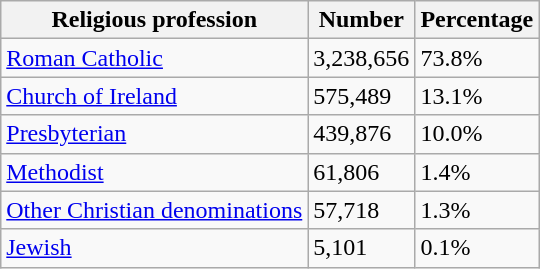<table class= "wikitable sortable">
<tr>
<th>Religious profession</th>
<th>Number</th>
<th>Percentage</th>
</tr>
<tr>
<td><a href='#'>Roman Catholic</a></td>
<td>3,238,656</td>
<td>73.8%</td>
</tr>
<tr>
<td><a href='#'>Church of Ireland</a></td>
<td>575,489</td>
<td>13.1%</td>
</tr>
<tr>
<td><a href='#'>Presbyterian</a></td>
<td>439,876</td>
<td>10.0%</td>
</tr>
<tr>
<td><a href='#'>Methodist</a></td>
<td>61,806</td>
<td>1.4%</td>
</tr>
<tr>
<td><a href='#'>Other Christian denominations</a></td>
<td>57,718</td>
<td>1.3%</td>
</tr>
<tr>
<td><a href='#'>Jewish</a></td>
<td>5,101</td>
<td>0.1%</td>
</tr>
</table>
